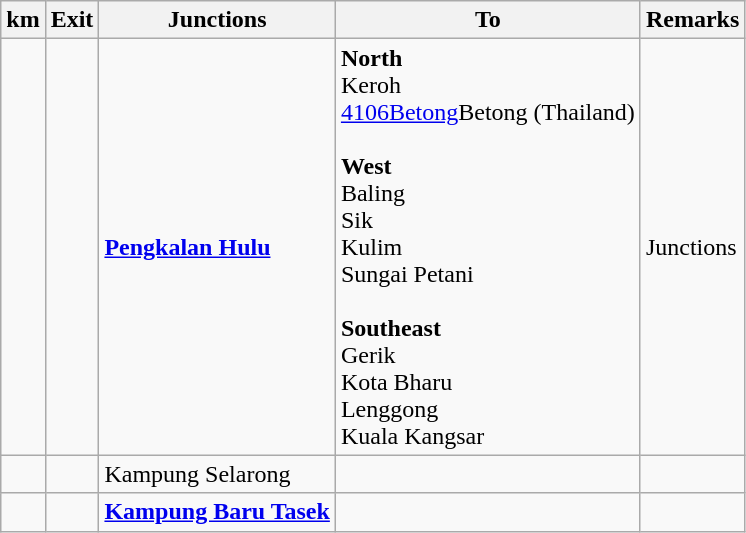<table class="wikitable">
<tr>
<th>km</th>
<th>Exit</th>
<th>Junctions</th>
<th>To</th>
<th>Remarks</th>
</tr>
<tr>
<td></td>
<td></td>
<td><strong><a href='#'>Pengkalan Hulu</a></strong></td>
<td><strong>North</strong><br>Keroh<br><a href='#'>4106Betong</a>Betong (Thailand)<br><br><strong>West</strong><br>Baling<br>Sik<br>Kulim<br>Sungai Petani<br><br><strong>Southeast</strong><br>Gerik<br>Kota Bharu<br>Lenggong<br>Kuala Kangsar</td>
<td>Junctions</td>
</tr>
<tr>
<td></td>
<td></td>
<td>Kampung Selarong</td>
<td></td>
<td></td>
</tr>
<tr>
<td></td>
<td></td>
<td><strong><a href='#'>Kampung Baru Tasek</a></strong></td>
<td></td>
<td></td>
</tr>
</table>
